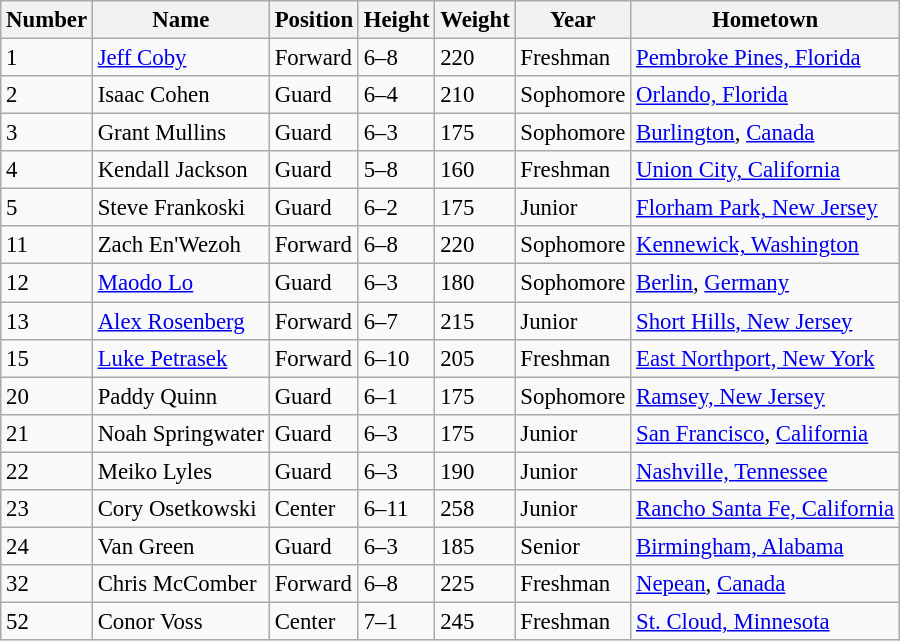<table class="wikitable sortable" style="font-size: 95%;">
<tr>
<th>Number</th>
<th>Name</th>
<th>Position</th>
<th>Height</th>
<th>Weight</th>
<th>Year</th>
<th>Hometown</th>
</tr>
<tr>
<td>1</td>
<td><a href='#'>Jeff Coby</a></td>
<td>Forward</td>
<td>6–8</td>
<td>220</td>
<td>Freshman</td>
<td><a href='#'>Pembroke Pines, Florida</a></td>
</tr>
<tr>
<td>2</td>
<td>Isaac Cohen</td>
<td>Guard</td>
<td>6–4</td>
<td>210</td>
<td>Sophomore</td>
<td><a href='#'>Orlando, Florida</a></td>
</tr>
<tr>
<td>3</td>
<td>Grant Mullins</td>
<td>Guard</td>
<td>6–3</td>
<td>175</td>
<td>Sophomore</td>
<td><a href='#'>Burlington</a>, <a href='#'>Canada</a></td>
</tr>
<tr>
<td>4</td>
<td>Kendall Jackson</td>
<td>Guard</td>
<td>5–8</td>
<td>160</td>
<td>Freshman</td>
<td><a href='#'>Union City, California</a></td>
</tr>
<tr>
<td>5</td>
<td>Steve Frankoski</td>
<td>Guard</td>
<td>6–2</td>
<td>175</td>
<td>Junior</td>
<td><a href='#'>Florham Park, New Jersey</a></td>
</tr>
<tr>
<td>11</td>
<td>Zach En'Wezoh</td>
<td>Forward</td>
<td>6–8</td>
<td>220</td>
<td>Sophomore</td>
<td><a href='#'>Kennewick, Washington</a></td>
</tr>
<tr>
<td>12</td>
<td><a href='#'>Maodo Lo</a></td>
<td>Guard</td>
<td>6–3</td>
<td>180</td>
<td>Sophomore</td>
<td><a href='#'>Berlin</a>, <a href='#'>Germany</a></td>
</tr>
<tr>
<td>13</td>
<td><a href='#'>Alex Rosenberg</a></td>
<td>Forward</td>
<td>6–7</td>
<td>215</td>
<td>Junior</td>
<td><a href='#'>Short Hills, New Jersey</a></td>
</tr>
<tr>
<td>15</td>
<td><a href='#'>Luke Petrasek</a></td>
<td>Forward</td>
<td>6–10</td>
<td>205</td>
<td>Freshman</td>
<td><a href='#'>East Northport, New York</a></td>
</tr>
<tr>
<td>20</td>
<td>Paddy Quinn</td>
<td>Guard</td>
<td>6–1</td>
<td>175</td>
<td>Sophomore</td>
<td><a href='#'>Ramsey, New Jersey</a></td>
</tr>
<tr>
<td>21</td>
<td>Noah Springwater</td>
<td>Guard</td>
<td>6–3</td>
<td>175</td>
<td>Junior</td>
<td><a href='#'>San Francisco</a>, <a href='#'>California</a></td>
</tr>
<tr>
<td>22</td>
<td>Meiko Lyles</td>
<td>Guard</td>
<td>6–3</td>
<td>190</td>
<td>Junior</td>
<td><a href='#'>Nashville, Tennessee</a></td>
</tr>
<tr>
<td>23</td>
<td>Cory Osetkowski</td>
<td>Center</td>
<td>6–11</td>
<td>258</td>
<td>Junior</td>
<td><a href='#'>Rancho Santa Fe, California</a></td>
</tr>
<tr>
<td>24</td>
<td>Van Green</td>
<td>Guard</td>
<td>6–3</td>
<td>185</td>
<td>Senior</td>
<td><a href='#'>Birmingham, Alabama</a></td>
</tr>
<tr>
<td>32</td>
<td>Chris McComber</td>
<td>Forward</td>
<td>6–8</td>
<td>225</td>
<td>Freshman</td>
<td><a href='#'>Nepean</a>, <a href='#'>Canada</a></td>
</tr>
<tr>
<td>52</td>
<td>Conor Voss</td>
<td>Center</td>
<td>7–1</td>
<td>245</td>
<td>Freshman</td>
<td><a href='#'>St. Cloud, Minnesota</a></td>
</tr>
</table>
